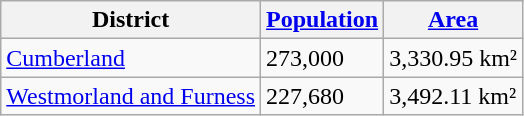<table class="wikitable">
<tr>
<th>District</th>
<th><a href='#'>Population</a></th>
<th><a href='#'>Area</a></th>
</tr>
<tr>
<td><a href='#'>Cumberland</a></td>
<td>273,000</td>
<td>3,330.95 km²</td>
</tr>
<tr>
<td><a href='#'>Westmorland and Furness</a></td>
<td>227,680</td>
<td>3,492.11 km²</td>
</tr>
</table>
